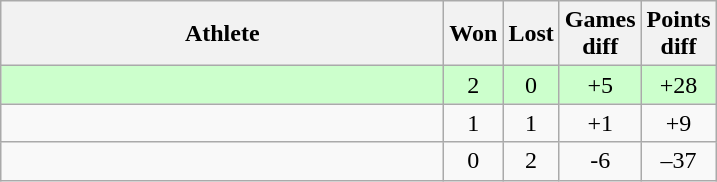<table class="wikitable">
<tr>
<th style="width:18em">Athlete</th>
<th>Won</th>
<th>Lost</th>
<th>Games<br>diff</th>
<th>Points<br>diff</th>
</tr>
<tr bgcolor="#ccffcc">
<td></td>
<td align="center">2</td>
<td align="center">0</td>
<td align="center">+5</td>
<td align="center">+28</td>
</tr>
<tr>
<td></td>
<td align="center">1</td>
<td align="center">1</td>
<td align="center">+1</td>
<td align="center">+9</td>
</tr>
<tr>
<td></td>
<td align="center">0</td>
<td align="center">2</td>
<td align="center">-6</td>
<td align="center">–37</td>
</tr>
</table>
